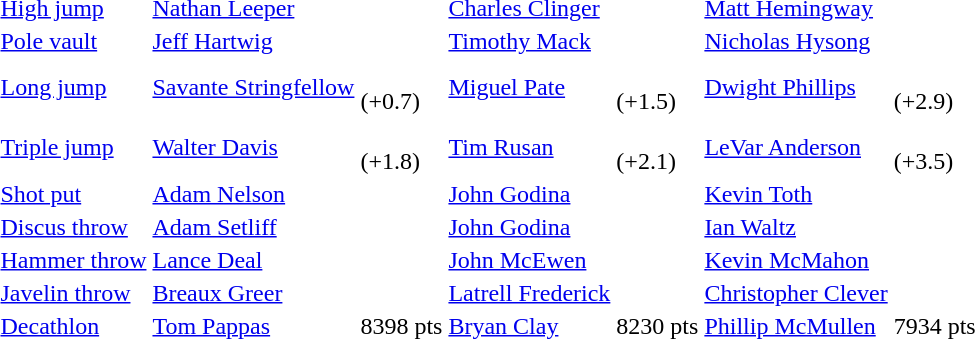<table>
<tr>
<td><a href='#'>High jump</a></td>
<td><a href='#'>Nathan Leeper</a></td>
<td></td>
<td><a href='#'>Charles Clinger</a></td>
<td></td>
<td><a href='#'>Matt Hemingway</a></td>
<td></td>
</tr>
<tr>
<td><a href='#'>Pole vault</a></td>
<td><a href='#'>Jeff Hartwig</a></td>
<td></td>
<td><a href='#'>Timothy Mack</a></td>
<td></td>
<td><a href='#'>Nicholas Hysong</a></td>
<td></td>
</tr>
<tr>
<td><a href='#'>Long jump</a></td>
<td><a href='#'>Savante Stringfellow</a></td>
<td><br>(+0.7)</td>
<td><a href='#'>Miguel Pate</a></td>
<td><br>(+1.5)</td>
<td><a href='#'>Dwight Phillips</a></td>
<td><br>(+2.9)</td>
</tr>
<tr>
<td><a href='#'>Triple jump</a></td>
<td><a href='#'>Walter Davis</a></td>
<td><br>(+1.8)</td>
<td><a href='#'>Tim Rusan</a></td>
<td><br>(+2.1)</td>
<td><a href='#'>LeVar Anderson</a></td>
<td><br>(+3.5)</td>
</tr>
<tr>
<td><a href='#'>Shot put</a></td>
<td><a href='#'>Adam Nelson</a></td>
<td></td>
<td><a href='#'>John Godina</a></td>
<td></td>
<td><a href='#'>Kevin Toth</a></td>
<td></td>
</tr>
<tr>
<td><a href='#'>Discus throw</a></td>
<td><a href='#'>Adam Setliff</a></td>
<td></td>
<td><a href='#'>John Godina</a></td>
<td></td>
<td><a href='#'>Ian Waltz</a></td>
<td></td>
</tr>
<tr>
<td><a href='#'>Hammer throw</a></td>
<td><a href='#'>Lance Deal</a></td>
<td></td>
<td><a href='#'>John McEwen</a></td>
<td></td>
<td><a href='#'>Kevin McMahon</a></td>
<td></td>
</tr>
<tr>
<td><a href='#'>Javelin throw</a></td>
<td><a href='#'>Breaux Greer</a></td>
<td></td>
<td><a href='#'>Latrell Frederick</a></td>
<td></td>
<td><a href='#'>Christopher Clever</a></td>
<td></td>
</tr>
<tr>
<td><a href='#'>Decathlon</a></td>
<td><a href='#'>Tom Pappas</a></td>
<td>8398 pts</td>
<td><a href='#'>Bryan Clay</a></td>
<td>8230 pts</td>
<td><a href='#'>Phillip McMullen</a></td>
<td>7934 pts</td>
</tr>
</table>
